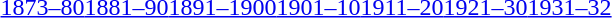<table id="toc" class="toc" summary="Class">
<tr>
<th></th>
</tr>
<tr>
<td style="text-align:center;"><a href='#'>1873–80</a><a href='#'>1881–90</a><a href='#'>1891–1900</a><a href='#'>1901–10</a><a href='#'>1911–20</a><a href='#'>1921–30</a><a href='#'>1931–32</a></td>
</tr>
</table>
